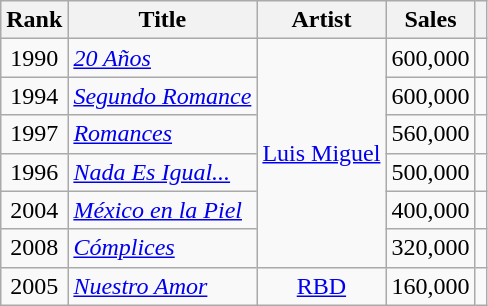<table class="wikitable sortable" style="text-align: center;">
<tr>
<th>Rank</th>
<th>Title</th>
<th>Artist</th>
<th>Sales</th>
<th></th>
</tr>
<tr>
<td>1990</td>
<td style="text-align: left;"><em><a href='#'>20 Años</a></em></td>
<td style="text-align: left;" rowspan="6"><a href='#'>Luis Miguel</a></td>
<td>600,000</td>
<td></td>
</tr>
<tr>
<td>1994</td>
<td style="text-align: left;"><em><a href='#'>Segundo Romance</a></em></td>
<td>600,000</td>
<td></td>
</tr>
<tr>
<td>1997</td>
<td style="text-align: left;"><em><a href='#'>Romances</a></em></td>
<td>560,000</td>
<td></td>
</tr>
<tr>
<td>1996</td>
<td style="text-align: left;"><em><a href='#'>Nada Es Igual...</a></em></td>
<td>500,000</td>
<td></td>
</tr>
<tr>
<td>2004</td>
<td style="text-align: left;"><em><a href='#'>México en la Piel</a></em></td>
<td>400,000</td>
<td></td>
</tr>
<tr>
<td>2008</td>
<td style="text-align: left;"><em><a href='#'>Cómplices</a></em></td>
<td>320,000</td>
<td></td>
</tr>
<tr>
<td>2005</td>
<td style="text-align: left;"><em><a href='#'>Nuestro Amor</a></em></td>
<td><a href='#'>RBD</a></td>
<td>160,000</td>
<td></td>
</tr>
</table>
